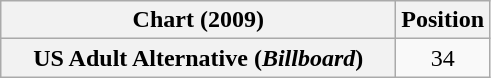<table class="wikitable plainrowheaders" style="text-align:center">
<tr>
<th scope="col" style="width:16em">Chart (2009)</th>
<th scope="col">Position</th>
</tr>
<tr>
<th scope="row">US Adult Alternative (<em>Billboard</em>)</th>
<td>34</td>
</tr>
</table>
